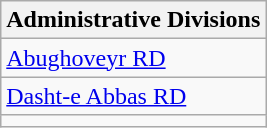<table class="wikitable">
<tr>
<th>Administrative Divisions</th>
</tr>
<tr>
<td><a href='#'>Abughoveyr RD</a></td>
</tr>
<tr>
<td><a href='#'>Dasht-e Abbas RD</a></td>
</tr>
<tr>
<td colspan=1></td>
</tr>
</table>
